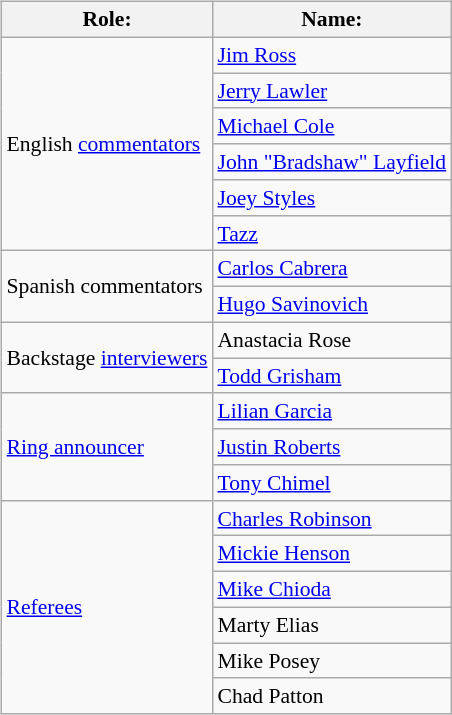<table class=wikitable style="font-size:90%; margin: 0.5em 0 0.5em 1em; float: right; clear: right;">
<tr>
<th>Role:</th>
<th>Name:</th>
</tr>
<tr>
<td rowspan=6>English <a href='#'>commentators</a></td>
<td><a href='#'>Jim Ross</a> </td>
</tr>
<tr>
<td><a href='#'>Jerry Lawler</a> </td>
</tr>
<tr>
<td><a href='#'>Michael Cole</a> </td>
</tr>
<tr>
<td><a href='#'>John "Bradshaw" Layfield</a> </td>
</tr>
<tr>
<td><a href='#'>Joey Styles</a> </td>
</tr>
<tr>
<td><a href='#'>Tazz</a> </td>
</tr>
<tr>
<td rowspan=2>Spanish commentators</td>
<td><a href='#'>Carlos Cabrera</a></td>
</tr>
<tr>
<td><a href='#'>Hugo Savinovich</a></td>
</tr>
<tr>
<td rowspan=2>Backstage <a href='#'>interviewers</a></td>
<td>Anastacia Rose</td>
</tr>
<tr>
<td><a href='#'>Todd Grisham</a></td>
</tr>
<tr>
<td rowspan=3><a href='#'>Ring announcer</a></td>
<td><a href='#'>Lilian Garcia</a> </td>
</tr>
<tr>
<td><a href='#'>Justin Roberts</a> </td>
</tr>
<tr>
<td><a href='#'>Tony Chimel</a> </td>
</tr>
<tr>
<td rowspan=6><a href='#'>Referees</a></td>
<td><a href='#'>Charles Robinson</a></td>
</tr>
<tr>
<td><a href='#'>Mickie Henson</a></td>
</tr>
<tr>
<td><a href='#'>Mike Chioda</a></td>
</tr>
<tr>
<td>Marty Elias</td>
</tr>
<tr>
<td>Mike Posey</td>
</tr>
<tr>
<td>Chad Patton</td>
</tr>
</table>
